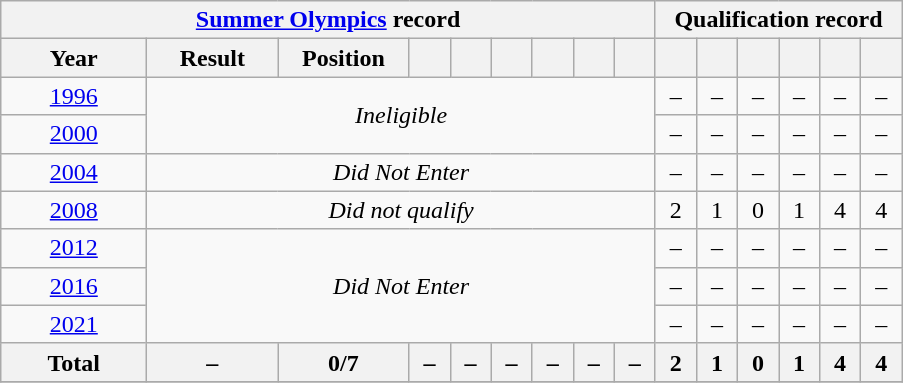<table class="wikitable" style="text-align:center;">
<tr>
<th colspan="9"><a href='#'>Summer Olympics</a> record</th>
<th colspan="6">Qualification record</th>
</tr>
<tr>
<th style="width:90px;">Year</th>
<th style="width:80px;">Result</th>
<th style="width:80px;">Position</th>
<th style="width:20px;"></th>
<th style="width:20px;"></th>
<th style="width:20px;"></th>
<th style="width:20px;"></th>
<th style="width:20px;"></th>
<th style="width:20px;"></th>
<th style="width:20px;"></th>
<th style="width:20px;"></th>
<th style="width:20px;"></th>
<th style="width:20px;"></th>
<th style="width:20px;"></th>
<th style="width:20px;"></th>
</tr>
<tr>
<td> <a href='#'>1996</a></td>
<td rowspan="2" colspan="8"><em>Ineligible</em></td>
<td>–</td>
<td>–</td>
<td>–</td>
<td>–</td>
<td>–</td>
<td>–</td>
</tr>
<tr>
<td> <a href='#'>2000</a></td>
<td>–</td>
<td>–</td>
<td>–</td>
<td>–</td>
<td>–</td>
<td>–</td>
</tr>
<tr>
<td> <a href='#'>2004</a></td>
<td colspan="8"><em>Did Not Enter</em></td>
<td>–</td>
<td>–</td>
<td>–</td>
<td>–</td>
<td>–</td>
<td>–</td>
</tr>
<tr>
<td> <a href='#'>2008</a></td>
<td colspan="8"><em>Did not qualify</em></td>
<td>2</td>
<td>1</td>
<td>0</td>
<td>1</td>
<td>4</td>
<td>4</td>
</tr>
<tr>
<td> <a href='#'>2012</a></td>
<td rowspan="3" colspan="8"><em>Did Not Enter</em></td>
<td>–</td>
<td>–</td>
<td>–</td>
<td>–</td>
<td>–</td>
<td>–</td>
</tr>
<tr>
<td> <a href='#'>2016</a></td>
<td>–</td>
<td>–</td>
<td>–</td>
<td>–</td>
<td>–</td>
<td>–</td>
</tr>
<tr>
<td> <a href='#'>2021</a></td>
<td>–</td>
<td>–</td>
<td>–</td>
<td>–</td>
<td>–</td>
<td>–</td>
</tr>
<tr>
<th>Total</th>
<th>–</th>
<th>0/7</th>
<th>–</th>
<th>–</th>
<th>–</th>
<th>–</th>
<th>–</th>
<th>–</th>
<th>2</th>
<th>1</th>
<th>0</th>
<th>1</th>
<th>4</th>
<th>4</th>
</tr>
<tr>
</tr>
</table>
